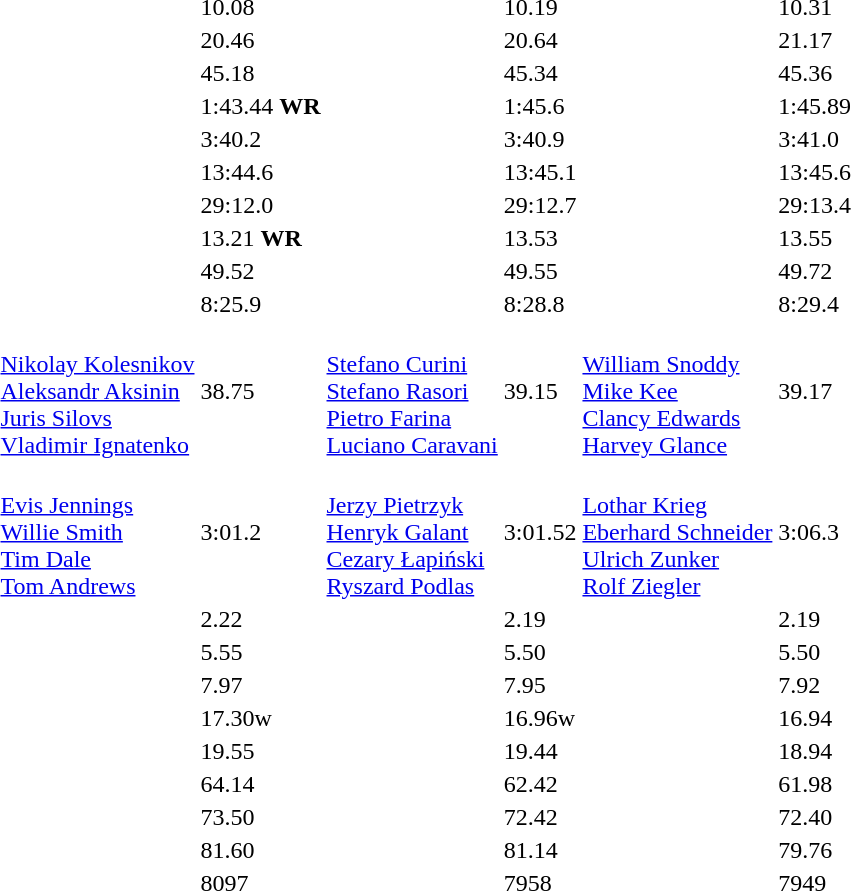<table>
<tr>
<td></td>
<td></td>
<td>10.08</td>
<td></td>
<td>10.19</td>
<td></td>
<td>10.31</td>
</tr>
<tr>
<td></td>
<td></td>
<td>20.46</td>
<td></td>
<td>20.64</td>
<td></td>
<td>21.17</td>
</tr>
<tr>
<td></td>
<td></td>
<td>45.18</td>
<td></td>
<td>45.34</td>
<td></td>
<td>45.36</td>
</tr>
<tr>
<td></td>
<td></td>
<td>1:43.44 <strong>WR</strong></td>
<td></td>
<td>1:45.6</td>
<td></td>
<td>1:45.89</td>
</tr>
<tr>
<td></td>
<td></td>
<td>3:40.2</td>
<td></td>
<td>3:40.9</td>
<td></td>
<td>3:41.0</td>
</tr>
<tr>
<td></td>
<td></td>
<td>13:44.6</td>
<td></td>
<td>13:45.1</td>
<td></td>
<td>13:45.6</td>
</tr>
<tr>
<td></td>
<td></td>
<td>29:12.0</td>
<td></td>
<td>29:12.7</td>
<td></td>
<td>29:13.4</td>
</tr>
<tr>
<td></td>
<td></td>
<td>13.21 <strong>WR</strong></td>
<td></td>
<td>13.53</td>
<td></td>
<td>13.55</td>
</tr>
<tr>
<td></td>
<td></td>
<td>49.52</td>
<td></td>
<td>49.55</td>
<td></td>
<td>49.72</td>
</tr>
<tr>
<td></td>
<td></td>
<td>8:25.9</td>
<td></td>
<td>8:28.8</td>
<td></td>
<td>8:29.4</td>
</tr>
<tr>
<td></td>
<td><br><a href='#'>Nikolay Kolesnikov</a><br><a href='#'>Aleksandr Aksinin</a><br><a href='#'>Juris Silovs</a><br><a href='#'>Vladimir Ignatenko</a></td>
<td>38.75</td>
<td><br><a href='#'>Stefano Curini</a><br><a href='#'>Stefano Rasori</a><br><a href='#'>Pietro Farina</a><br><a href='#'>Luciano Caravani</a></td>
<td>39.15</td>
<td><br><a href='#'>William Snoddy</a><br><a href='#'>Mike Kee</a><br><a href='#'>Clancy Edwards</a><br><a href='#'>Harvey Glance</a></td>
<td>39.17</td>
</tr>
<tr>
<td></td>
<td><br><a href='#'>Evis Jennings</a><br><a href='#'>Willie Smith</a><br><a href='#'>Tim Dale</a><br><a href='#'>Tom Andrews</a></td>
<td>3:01.2</td>
<td><br><a href='#'>Jerzy Pietrzyk</a><br><a href='#'>Henryk Galant</a><br><a href='#'>Cezary Łapiński</a><br><a href='#'>Ryszard Podlas</a></td>
<td>3:01.52</td>
<td><br><a href='#'>Lothar Krieg</a><br><a href='#'>Eberhard Schneider</a><br><a href='#'>Ulrich Zunker</a><br><a href='#'>Rolf Ziegler</a></td>
<td>3:06.3</td>
</tr>
<tr>
<td></td>
<td></td>
<td>2.22</td>
<td></td>
<td>2.19</td>
<td></td>
<td>2.19</td>
</tr>
<tr>
<td></td>
<td></td>
<td>5.55</td>
<td></td>
<td>5.50</td>
<td></td>
<td>5.50</td>
</tr>
<tr>
<td></td>
<td></td>
<td>7.97</td>
<td></td>
<td>7.95</td>
<td></td>
<td>7.92</td>
</tr>
<tr>
<td></td>
<td></td>
<td>17.30w</td>
<td></td>
<td>16.96w</td>
<td></td>
<td>16.94</td>
</tr>
<tr>
<td></td>
<td></td>
<td>19.55</td>
<td></td>
<td>19.44</td>
<td></td>
<td>18.94</td>
</tr>
<tr>
<td></td>
<td></td>
<td>64.14</td>
<td></td>
<td>62.42</td>
<td></td>
<td>61.98</td>
</tr>
<tr>
<td></td>
<td></td>
<td>73.50</td>
<td></td>
<td>72.42</td>
<td></td>
<td>72.40</td>
</tr>
<tr>
<td></td>
<td></td>
<td>81.60</td>
<td></td>
<td>81.14</td>
<td></td>
<td>79.76</td>
</tr>
<tr>
<td></td>
<td></td>
<td>8097</td>
<td></td>
<td>7958</td>
<td></td>
<td>7949</td>
</tr>
</table>
